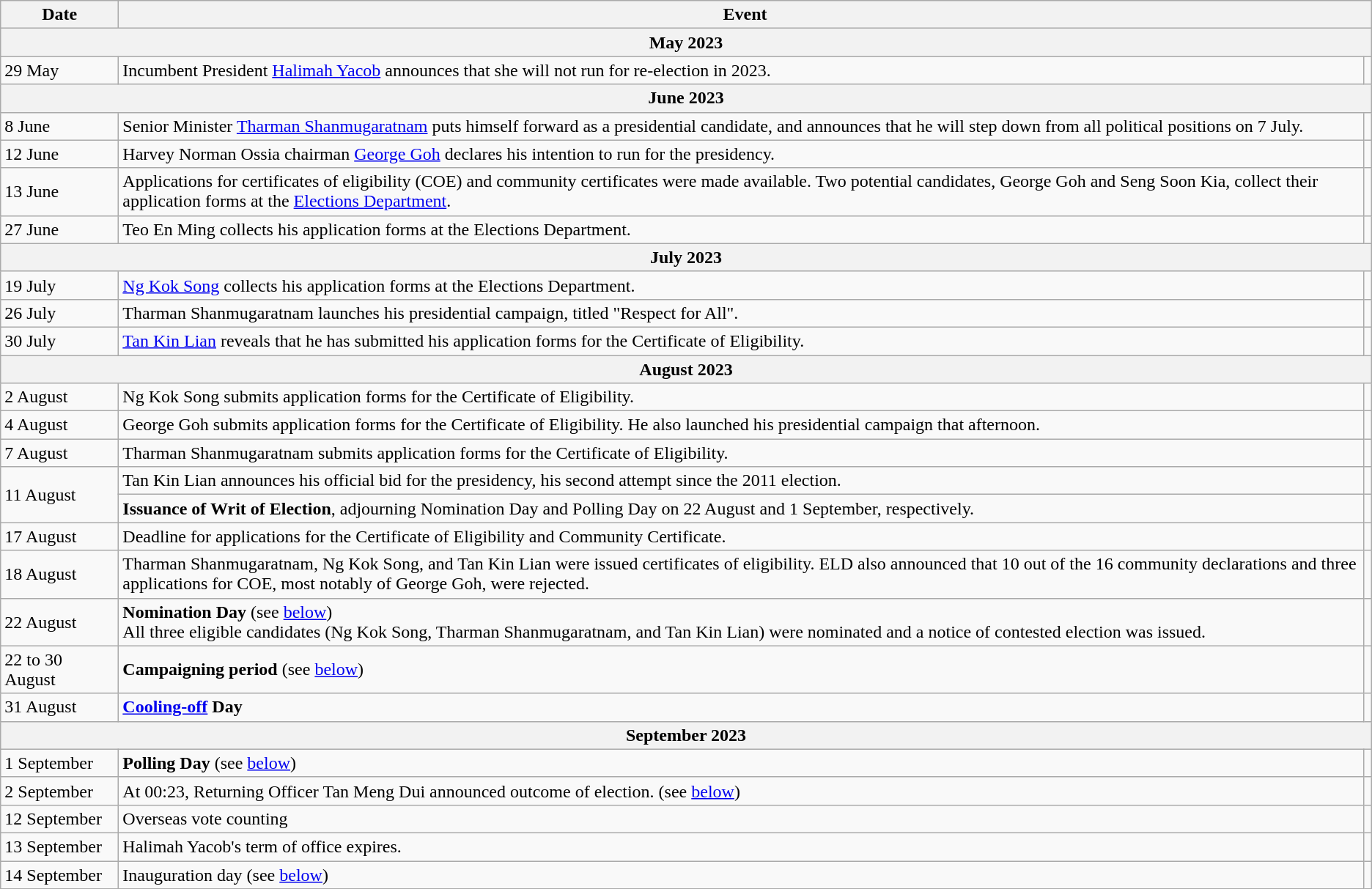<table class="wikitable">
<tr>
<th style="width:100px;">Date</th>
<th colspan=2>Event</th>
</tr>
<tr>
<th colspan=3>May 2023</th>
</tr>
<tr>
<td>29 May</td>
<td>Incumbent President <a href='#'>Halimah Yacob</a> announces that she will not run for re-election in 2023.</td>
<td></td>
</tr>
<tr>
<th colspan=3>June 2023</th>
</tr>
<tr>
<td>8 June</td>
<td>Senior Minister <a href='#'>Tharman Shanmugaratnam</a> puts himself forward as a presidential candidate, and announces that he will step down from all political positions on 7 July.</td>
<td></td>
</tr>
<tr>
<td>12 June</td>
<td>Harvey Norman Ossia chairman <a href='#'>George Goh</a> declares his intention to run for the presidency.</td>
<td></td>
</tr>
<tr>
<td>13 June</td>
<td>Applications for certificates of eligibility (COE) and community certificates were made available. Two potential candidates, George Goh and Seng Soon Kia, collect their application forms at the <a href='#'>Elections Department</a>.</td>
<td></td>
</tr>
<tr>
<td>27 June</td>
<td>Teo En Ming collects his application forms at the Elections Department.</td>
<td></td>
</tr>
<tr>
<th colspan=3>July 2023</th>
</tr>
<tr>
<td>19 July</td>
<td><a href='#'>Ng Kok Song</a> collects his application forms at the Elections Department.</td>
<td></td>
</tr>
<tr>
<td>26 July</td>
<td>Tharman Shanmugaratnam launches his presidential campaign, titled "Respect for All".</td>
<td></td>
</tr>
<tr>
<td>30 July</td>
<td><a href='#'>Tan Kin Lian</a> reveals that he has submitted his application forms for the Certificate of Eligibility.</td>
<td></td>
</tr>
<tr>
<th colspan=3>August 2023</th>
</tr>
<tr>
<td>2 August</td>
<td>Ng Kok Song submits application forms for the Certificate of Eligibility.</td>
<td></td>
</tr>
<tr>
<td>4 August</td>
<td>George Goh submits application forms for the Certificate of Eligibility. He also launched his presidential campaign that afternoon.</td>
<td></td>
</tr>
<tr>
<td>7 August</td>
<td>Tharman Shanmugaratnam submits application forms for the Certificate of Eligibility.</td>
<td></td>
</tr>
<tr>
<td rowspan=2>11 August</td>
<td>Tan Kin Lian announces his official bid for the presidency, his second attempt since the 2011 election.</td>
<td></td>
</tr>
<tr>
<td><strong>Issuance of Writ of Election</strong>, adjourning Nomination Day and Polling Day on 22 August and 1 September, respectively.</td>
<td></td>
</tr>
<tr>
<td>17 August</td>
<td>Deadline for applications for the Certificate of Eligibility and Community Certificate.</td>
<td></td>
</tr>
<tr>
<td>18 August</td>
<td>Tharman Shanmugaratnam, Ng Kok Song, and Tan Kin Lian were issued certificates of eligibility. ELD also announced that 10 out of the 16 community declarations and three applications for COE, most notably of George Goh, were rejected.</td>
<td></td>
</tr>
<tr>
<td>22 August</td>
<td><strong>Nomination Day</strong> (see <a href='#'>below</a>)<br>All three eligible candidates (Ng Kok Song, Tharman Shanmugaratnam, and Tan Kin Lian) were nominated and a notice of contested election was issued.</td>
<td></td>
</tr>
<tr>
<td>22 to 30 August</td>
<td><strong>Campaigning period</strong> (see <a href='#'>below</a>)</td>
<td></td>
</tr>
<tr>
<td>31 August</td>
<td><strong><a href='#'>Cooling-off</a> Day</strong></td>
<td></td>
</tr>
<tr>
<th colspan=3>September 2023</th>
</tr>
<tr>
<td>1 September</td>
<td><strong>Polling Day</strong> (see <a href='#'>below</a>)</td>
<td></td>
</tr>
<tr>
<td>2 September</td>
<td>At 00:23, Returning Officer Tan Meng Dui announced outcome of election. (see <a href='#'>below</a>)</td>
<td></td>
</tr>
<tr>
<td>12 September</td>
<td>Overseas vote counting</td>
<td></td>
</tr>
<tr>
<td>13 September</td>
<td>Halimah Yacob's term of office expires.</td>
<td></td>
</tr>
<tr>
<td>14 September</td>
<td>Inauguration day (see <a href='#'>below</a>)</td>
<td></td>
</tr>
</table>
